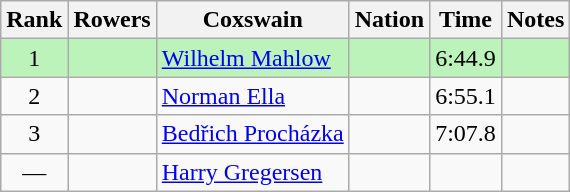<table class="wikitable sortable" style="text-align:center">
<tr>
<th>Rank</th>
<th>Rowers</th>
<th>Coxswain</th>
<th>Nation</th>
<th>Time</th>
<th>Notes</th>
</tr>
<tr bgcolor=bbf3bb>
<td>1</td>
<td align=left></td>
<td align=left><a href='#'>Wilhelm Mahlow</a></td>
<td align=left></td>
<td>6:44.9</td>
<td></td>
</tr>
<tr>
<td>2</td>
<td align=left></td>
<td align=left><a href='#'>Norman Ella</a></td>
<td align=left></td>
<td>6:55.1</td>
<td></td>
</tr>
<tr>
<td>3</td>
<td align=left></td>
<td align=left><a href='#'>Bedřich Procházka</a></td>
<td align=left></td>
<td>7:07.8</td>
<td></td>
</tr>
<tr>
<td data-sort-value=4>—</td>
<td align=left></td>
<td align=left><a href='#'>Harry Gregersen</a></td>
<td align=left></td>
<td data-sort-value=9:99.9></td>
<td></td>
</tr>
</table>
